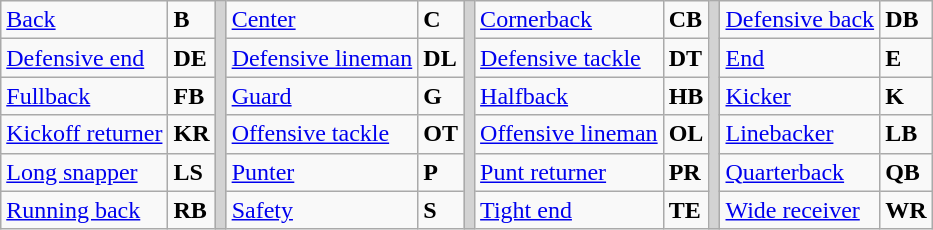<table class="wikitable">
<tr>
<td><a href='#'>Back</a></td>
<td><strong>B</strong></td>
<td rowSpan="6" style="background-color:lightgrey;"></td>
<td><a href='#'>Center</a></td>
<td><strong>C</strong></td>
<td rowSpan="6" style="background-color:lightgrey;"></td>
<td><a href='#'>Cornerback</a></td>
<td><strong>CB</strong></td>
<td rowSpan="6" style="background-color:lightgrey;"></td>
<td><a href='#'>Defensive back</a></td>
<td><strong>DB</strong></td>
</tr>
<tr>
<td><a href='#'>Defensive end</a></td>
<td><strong>DE</strong></td>
<td><a href='#'>Defensive lineman</a></td>
<td><strong>DL</strong></td>
<td><a href='#'>Defensive tackle</a></td>
<td><strong>DT</strong></td>
<td><a href='#'>End</a></td>
<td><strong>E</strong></td>
</tr>
<tr>
<td><a href='#'>Fullback</a></td>
<td><strong>FB</strong></td>
<td><a href='#'>Guard</a></td>
<td><strong>G</strong></td>
<td><a href='#'>Halfback</a></td>
<td><strong>HB</strong></td>
<td><a href='#'>Kicker</a></td>
<td><strong>K</strong></td>
</tr>
<tr>
<td><a href='#'>Kickoff returner</a></td>
<td><strong>KR</strong></td>
<td><a href='#'>Offensive tackle</a></td>
<td><strong>OT</strong></td>
<td><a href='#'>Offensive lineman</a></td>
<td><strong>OL</strong></td>
<td><a href='#'>Linebacker</a></td>
<td><strong>LB</strong></td>
</tr>
<tr>
<td><a href='#'>Long snapper</a></td>
<td><strong>LS</strong></td>
<td><a href='#'>Punter</a></td>
<td><strong>P</strong></td>
<td><a href='#'>Punt returner</a></td>
<td><strong>PR</strong></td>
<td><a href='#'>Quarterback</a></td>
<td><strong>QB</strong></td>
</tr>
<tr>
<td><a href='#'>Running back</a></td>
<td><strong>RB</strong></td>
<td><a href='#'>Safety</a></td>
<td><strong>S</strong></td>
<td><a href='#'>Tight end</a></td>
<td><strong>TE</strong></td>
<td><a href='#'>Wide receiver</a></td>
<td><strong>WR</strong></td>
</tr>
</table>
